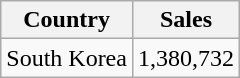<table class="wikitable">
<tr>
<th>Country</th>
<th>Sales</th>
</tr>
<tr>
<td>South Korea</td>
<td>1,380,732</td>
</tr>
</table>
